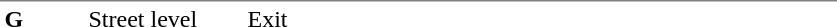<table table border=0 cellspacing=0 cellpadding=3>
<tr>
<td style="border-top:solid 1px gray;" width=50 valign=top><strong>G</strong></td>
<td style="border-top:solid 1px gray;" width=100 valign=top>Street level</td>
<td style="border-top:solid 1px gray;" width=390 valign=top>Exit</td>
</tr>
</table>
